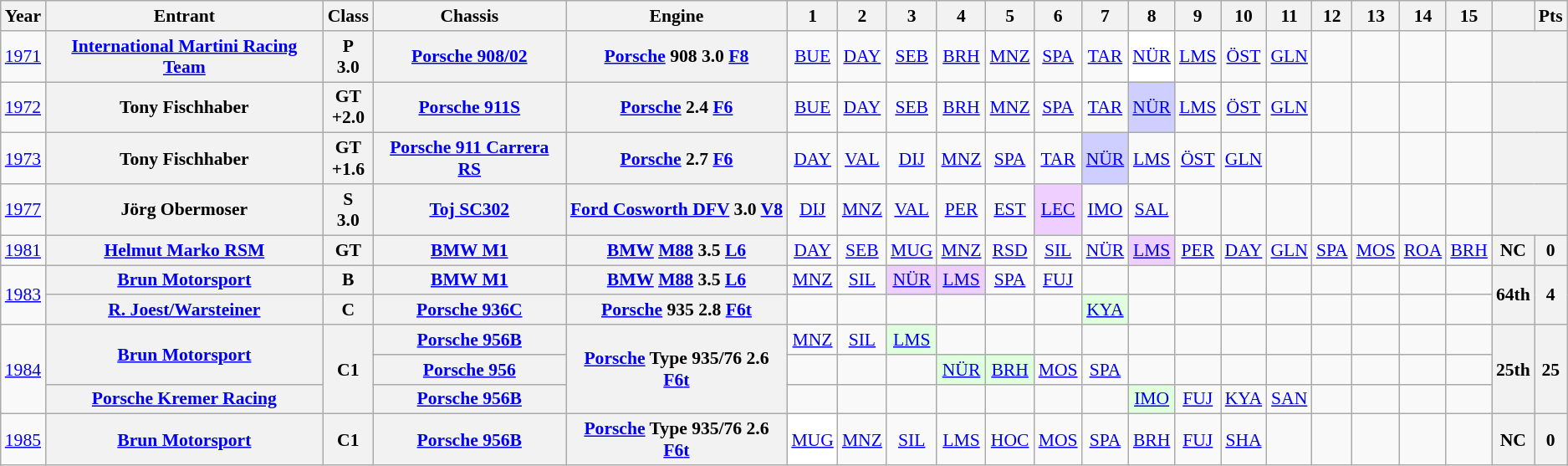<table class="wikitable" style="text-align:center; font-size:90%">
<tr>
<th>Year</th>
<th>Entrant</th>
<th>Class</th>
<th>Chassis</th>
<th>Engine</th>
<th>1</th>
<th>2</th>
<th>3</th>
<th>4</th>
<th>5</th>
<th>6</th>
<th>7</th>
<th>8</th>
<th>9</th>
<th>10</th>
<th>11</th>
<th>12</th>
<th>13</th>
<th>14</th>
<th>15</th>
<th></th>
<th>Pts</th>
</tr>
<tr>
<td><a href='#'>1971</a></td>
<th><a href='#'>International Martini Racing Team</a></th>
<th>P<br>3.0</th>
<th><a href='#'>Porsche 908/02</a></th>
<th><a href='#'>Porsche</a> 908 3.0 <a href='#'>F8</a></th>
<td><a href='#'>BUE</a></td>
<td><a href='#'>DAY</a></td>
<td><a href='#'>SEB</a></td>
<td><a href='#'>BRH</a></td>
<td><a href='#'>MNZ</a></td>
<td><a href='#'>SPA</a></td>
<td><a href='#'>TAR</a></td>
<td style="background:#FFFFFF;"><a href='#'>NÜR</a><br></td>
<td><a href='#'>LMS</a></td>
<td><a href='#'>ÖST</a></td>
<td><a href='#'>GLN</a></td>
<td></td>
<td></td>
<td></td>
<td></td>
<th colspan=2></th>
</tr>
<tr>
<td><a href='#'>1972</a></td>
<th>Tony Fischhaber</th>
<th>GT<br>+2.0</th>
<th><a href='#'>Porsche 911S</a></th>
<th><a href='#'>Porsche</a> 2.4 <a href='#'>F6</a></th>
<td><a href='#'>BUE</a></td>
<td><a href='#'>DAY</a></td>
<td><a href='#'>SEB</a></td>
<td><a href='#'>BRH</a></td>
<td><a href='#'>MNZ</a></td>
<td><a href='#'>SPA</a></td>
<td><a href='#'>TAR</a></td>
<td style="background:#CFCFFF;"><a href='#'>NÜR</a><br></td>
<td><a href='#'>LMS</a></td>
<td><a href='#'>ÖST</a></td>
<td><a href='#'>GLN</a></td>
<td></td>
<td></td>
<td></td>
<td></td>
<th colspan=2></th>
</tr>
<tr>
<td><a href='#'>1973</a></td>
<th>Tony Fischhaber</th>
<th>GT<br>+1.6</th>
<th><a href='#'>Porsche 911 Carrera RS</a></th>
<th><a href='#'>Porsche</a> 2.7 <a href='#'>F6</a></th>
<td><a href='#'>DAY</a></td>
<td><a href='#'>VAL</a></td>
<td><a href='#'>DIJ</a></td>
<td><a href='#'>MNZ</a></td>
<td><a href='#'>SPA</a></td>
<td><a href='#'>TAR</a></td>
<td style="background:#CFCFFF;"><a href='#'>NÜR</a><br></td>
<td><a href='#'>LMS</a></td>
<td><a href='#'>ÖST</a></td>
<td><a href='#'>GLN</a></td>
<td></td>
<td></td>
<td></td>
<td></td>
<td></td>
<th colspan=2></th>
</tr>
<tr>
<td><a href='#'>1977</a></td>
<th>Jörg Obermoser</th>
<th>S<br>3.0</th>
<th><a href='#'>Toj SC302</a></th>
<th><a href='#'>Ford Cosworth DFV</a> 3.0 <a href='#'>V8</a></th>
<td><a href='#'>DIJ</a></td>
<td><a href='#'>MNZ</a></td>
<td><a href='#'>VAL</a></td>
<td><a href='#'>PER</a></td>
<td><a href='#'>EST</a></td>
<td style="background:#EFCFFF;"><a href='#'>LEC</a><br></td>
<td><a href='#'>IMO</a></td>
<td><a href='#'>SAL</a></td>
<td></td>
<td></td>
<td></td>
<td></td>
<td></td>
<td></td>
<td></td>
<th colspan=2></th>
</tr>
<tr>
<td><a href='#'>1981</a></td>
<th><a href='#'>Helmut Marko RSM</a></th>
<th>GT</th>
<th><a href='#'>BMW M1</a></th>
<th><a href='#'>BMW</a> <a href='#'>M88</a> 3.5 <a href='#'>L6</a></th>
<td><a href='#'>DAY</a></td>
<td><a href='#'>SEB</a></td>
<td><a href='#'>MUG</a></td>
<td><a href='#'>MNZ</a></td>
<td><a href='#'>RSD</a></td>
<td><a href='#'>SIL</a></td>
<td><a href='#'>NÜR</a></td>
<td style="background:#EFCFFF;"><a href='#'>LMS</a><br></td>
<td><a href='#'>PER</a></td>
<td><a href='#'>DAY</a></td>
<td><a href='#'>GLN</a></td>
<td><a href='#'>SPA</a></td>
<td><a href='#'>MOS</a></td>
<td><a href='#'>ROA</a></td>
<td><a href='#'>BRH</a></td>
<th>NC</th>
<th>0</th>
</tr>
<tr>
<td rowspan=2><a href='#'>1983</a></td>
<th><a href='#'>Brun Motorsport</a></th>
<th>B</th>
<th><a href='#'>BMW M1</a></th>
<th><a href='#'>BMW</a> <a href='#'>M88</a> 3.5 <a href='#'>L6</a></th>
<td><a href='#'>MNZ</a></td>
<td><a href='#'>SIL</a></td>
<td style="background:#EFCFFF;"><a href='#'>NÜR</a><br></td>
<td style="background:#EFCFFF;"><a href='#'>LMS</a><br></td>
<td><a href='#'>SPA</a></td>
<td><a href='#'>FUJ</a></td>
<td></td>
<td></td>
<td></td>
<td></td>
<td></td>
<td></td>
<td></td>
<td></td>
<td></td>
<th rowspan=2>64th</th>
<th rowspan=2>4</th>
</tr>
<tr>
<th><a href='#'>R. Joest/Warsteiner</a></th>
<th>C</th>
<th><a href='#'>Porsche 936C</a></th>
<th><a href='#'>Porsche</a> 935 2.8 <a href='#'>F6</a><a href='#'>t</a></th>
<td></td>
<td></td>
<td></td>
<td></td>
<td></td>
<td></td>
<td style="background:#DFFFDF;"><a href='#'>KYA</a><br></td>
<td></td>
<td></td>
<td></td>
<td></td>
<td></td>
<td></td>
<td></td>
<td></td>
</tr>
<tr>
<td rowspan=3><a href='#'>1984</a></td>
<th rowspan=2><a href='#'>Brun Motorsport</a></th>
<th rowspan=3>C1</th>
<th><a href='#'>Porsche 956B</a></th>
<th rowspan=3><a href='#'>Porsche</a> Type 935/76 2.6 <a href='#'>F6</a><a href='#'>t</a></th>
<td><a href='#'>MNZ</a></td>
<td><a href='#'>SIL</a></td>
<td style="background:#DFFFDF;"><a href='#'>LMS</a><br></td>
<td></td>
<td></td>
<td></td>
<td></td>
<td></td>
<td></td>
<td></td>
<td></td>
<td></td>
<td></td>
<td></td>
<td></td>
<th rowspan=3>25th</th>
<th rowspan=3>25</th>
</tr>
<tr>
<th><a href='#'>Porsche 956</a></th>
<td></td>
<td></td>
<td></td>
<td style="background:#DFFFDF;"><a href='#'>NÜR</a><br></td>
<td style="background:#DFFFDF;"><a href='#'>BRH</a><br></td>
<td><a href='#'>MOS</a></td>
<td><a href='#'>SPA</a></td>
<td></td>
<td></td>
<td></td>
<td></td>
<td></td>
<td></td>
<td></td>
<td></td>
</tr>
<tr>
<th><a href='#'>Porsche Kremer Racing</a></th>
<th><a href='#'>Porsche 956B</a></th>
<td></td>
<td></td>
<td></td>
<td></td>
<td></td>
<td></td>
<td></td>
<td style="background:#DFFFDF;"><a href='#'>IMO</a><br></td>
<td><a href='#'>FUJ</a></td>
<td><a href='#'>KYA</a></td>
<td><a href='#'>SAN</a></td>
<td></td>
<td></td>
<td></td>
<td></td>
</tr>
<tr>
<td><a href='#'>1985</a></td>
<th><a href='#'>Brun Motorsport</a></th>
<th>C1</th>
<th><a href='#'>Porsche 956B</a></th>
<th><a href='#'>Porsche</a> Type 935/76 2.6 <a href='#'>F6</a><a href='#'>t</a></th>
<td style="background:#FFFFFF;"><a href='#'>MUG</a><br></td>
<td><a href='#'>MNZ</a></td>
<td><a href='#'>SIL</a></td>
<td><a href='#'>LMS</a></td>
<td><a href='#'>HOC</a></td>
<td><a href='#'>MOS</a></td>
<td><a href='#'>SPA</a></td>
<td><a href='#'>BRH</a></td>
<td><a href='#'>FUJ</a></td>
<td><a href='#'>SHA</a></td>
<td></td>
<td></td>
<td></td>
<td></td>
<td></td>
<th>NC</th>
<th>0</th>
</tr>
</table>
